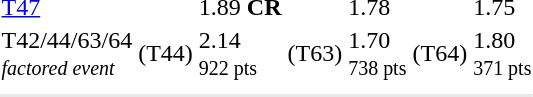<table>
<tr>
<td><a href='#'>T47</a></td>
<td></td>
<td>1.89 <strong>CR</strong></td>
<td></td>
<td>1.78</td>
<td></td>
<td>1.75</td>
</tr>
<tr>
<td>T42/44/63/64<br><small><em>factored event</em></small></td>
<td> (T44)</td>
<td>2.14<br><small>922 pts</small></td>
<td> (T63)</td>
<td>1.70<br><small>738 pts</small></td>
<td> (T64)</td>
<td>1.80<br><small>371 pts</small></td>
</tr>
<tr>
<td colspan=7></td>
</tr>
<tr>
</tr>
<tr bgcolor= e8e8e8>
<td colspan=7></td>
</tr>
</table>
